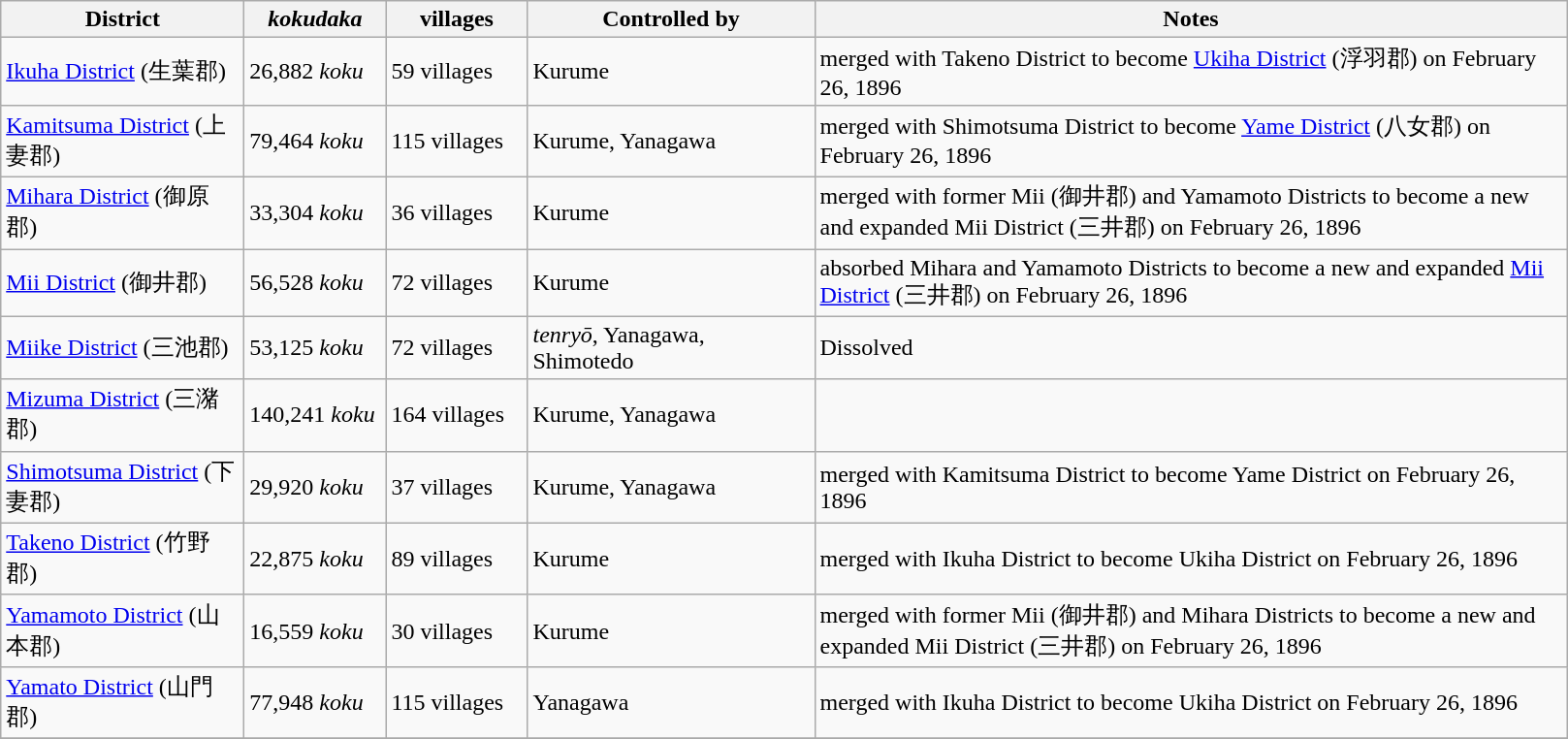<table class="wikitable">
<tr>
<th scope=col style="width: 160px;">District</th>
<th scope=col style="width: 90px;"><em>kokudaka</em></th>
<th scope=col style="width: 90px;">villages</th>
<th scope=col style="width: 190px;">Controlled by</th>
<th scope=col style="width: 510px;">Notes</th>
</tr>
<tr>
<td><a href='#'>Ikuha District</a> (生葉郡)</td>
<td>26,882 <em>koku</em></td>
<td>59 villages</td>
<td>Kurume</td>
<td>merged with Takeno District to become <a href='#'>Ukiha District</a> (浮羽郡) on February 26, 1896</td>
</tr>
<tr>
<td><a href='#'>Kamitsuma District</a> (上妻郡)</td>
<td>79,464 <em>koku</em></td>
<td>115 villages</td>
<td>Kurume, Yanagawa</td>
<td>merged with Shimotsuma District to become <a href='#'>Yame District</a> (八女郡) on February 26, 1896</td>
</tr>
<tr>
<td><a href='#'>Mihara District</a> (御原郡)</td>
<td>33,304 <em>koku</em></td>
<td>36 villages</td>
<td>Kurume</td>
<td>merged with former Mii (御井郡) and Yamamoto Districts to become a new and expanded Mii District (三井郡) on February 26, 1896</td>
</tr>
<tr>
<td><a href='#'>Mii District</a> (御井郡)</td>
<td>56,528 <em>koku</em></td>
<td>72 villages</td>
<td>Kurume</td>
<td>absorbed Mihara and Yamamoto Districts to become a new and expanded <a href='#'>Mii District</a> (三井郡) on February 26, 1896</td>
</tr>
<tr>
<td><a href='#'>Miike District</a> (三池郡)</td>
<td>53,125 <em>koku</em></td>
<td>72 villages</td>
<td><em>tenryō</em>, Yanagawa, Shimotedo</td>
<td>Dissolved</td>
</tr>
<tr>
<td><a href='#'>Mizuma District</a> (三潴郡)</td>
<td>140,241 <em>koku</em></td>
<td>164 villages</td>
<td>Kurume, Yanagawa</td>
<td></td>
</tr>
<tr>
<td><a href='#'>Shimotsuma District</a> (下妻郡)</td>
<td>29,920 <em>koku</em></td>
<td>37 villages</td>
<td>Kurume, Yanagawa</td>
<td>merged with Kamitsuma District to become Yame District on February 26, 1896</td>
</tr>
<tr>
<td><a href='#'>Takeno District</a> (竹野郡)</td>
<td>22,875 <em>koku</em></td>
<td>89 villages</td>
<td>Kurume</td>
<td>merged with Ikuha District to become Ukiha District on February 26, 1896</td>
</tr>
<tr>
<td><a href='#'>Yamamoto District</a> (山本郡)</td>
<td>16,559 <em>koku</em></td>
<td>30 villages</td>
<td>Kurume</td>
<td>merged with former Mii (御井郡) and Mihara Districts to become a new and expanded Mii District (三井郡) on February 26, 1896</td>
</tr>
<tr>
<td><a href='#'>Yamato District</a> (山門郡)</td>
<td>77,948 <em>koku</em></td>
<td>115 villages</td>
<td>Yanagawa</td>
<td>merged with Ikuha District to become Ukiha District on February 26, 1896</td>
</tr>
<tr>
</tr>
</table>
